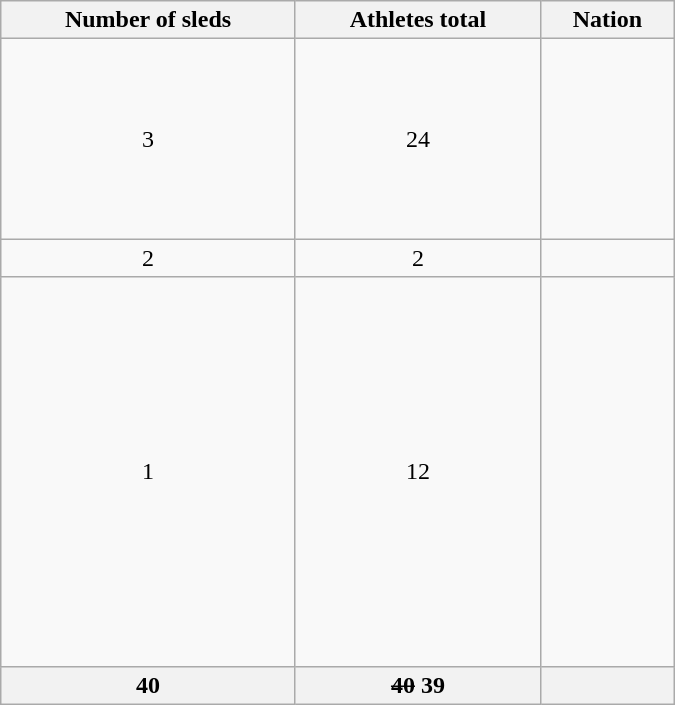<table class="wikitable" width=450>
<tr>
<th>Number of sleds</th>
<th>Athletes total</th>
<th>Nation</th>
</tr>
<tr>
<td align=center>3</td>
<td align=center>24</td>
<td><br><br><br><br><br><br><br></td>
</tr>
<tr>
<td align=center>2</td>
<td align=center>2</td>
<td><s></s><br></td>
</tr>
<tr>
<td align=center>1</td>
<td align=center>12</td>
<td><br><br><br><s></s><br><br><br><br><br><br><br><br><br><br><s></s><br></td>
</tr>
<tr>
<th>40</th>
<th><s>40</s> 39</th>
<th></th>
</tr>
</table>
